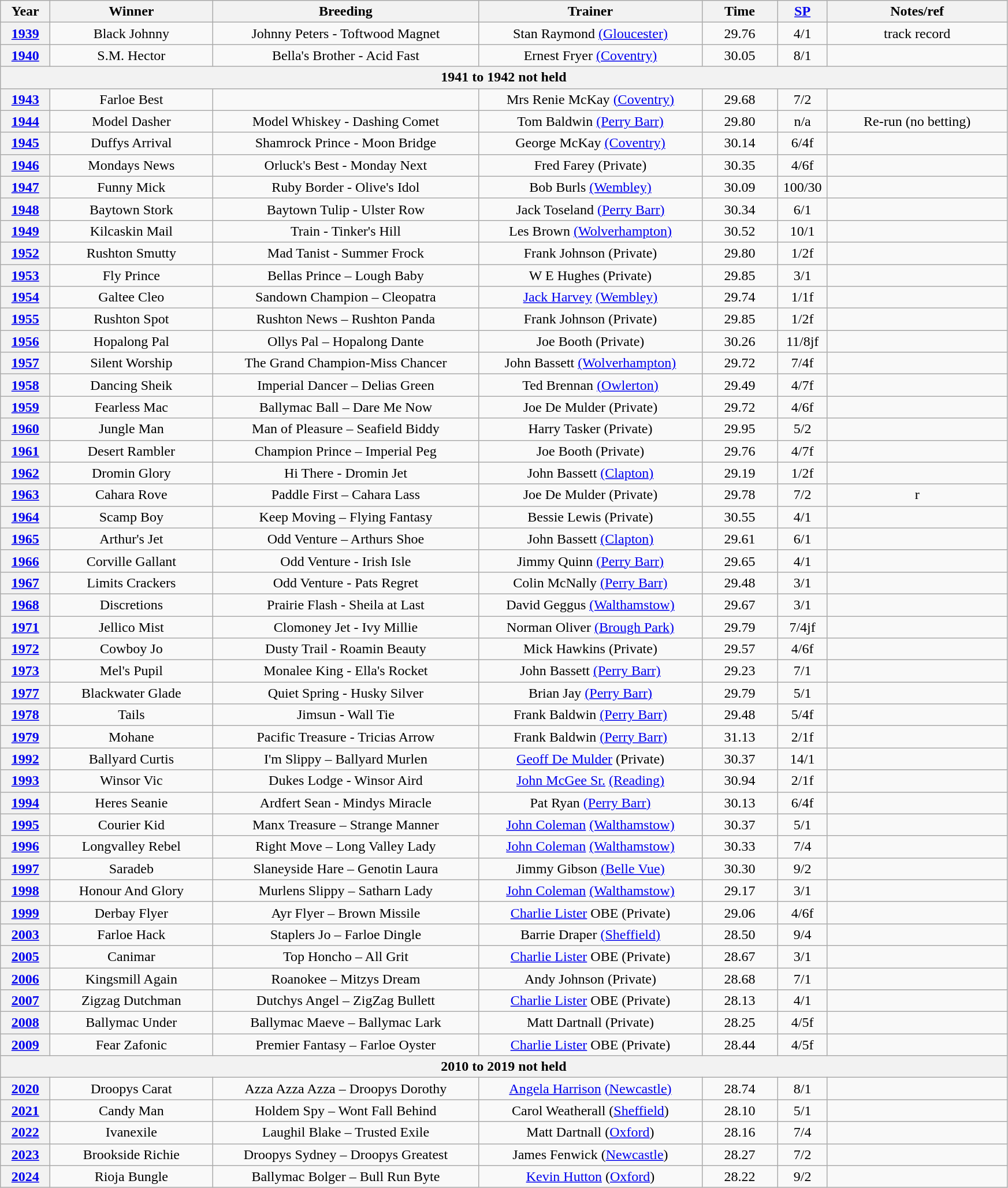<table class="wikitable" style="text-align:center">
<tr>
<th width=50>Year</th>
<th width=180>Winner</th>
<th width=300>Breeding</th>
<th width=250>Trainer</th>
<th width=80>Time</th>
<th width=50><a href='#'>SP</a></th>
<th width=200>Notes/ref</th>
</tr>
<tr>
<th><a href='#'>1939</a></th>
<td>Black Johnny</td>
<td>Johnny Peters - Toftwood Magnet</td>
<td>Stan Raymond <a href='#'>(Gloucester)</a></td>
<td>29.76</td>
<td>4/1</td>
<td>track record</td>
</tr>
<tr>
<th><a href='#'>1940</a></th>
<td>S.M. Hector</td>
<td>Bella's Brother - Acid Fast</td>
<td>Ernest Fryer <a href='#'>(Coventry)</a></td>
<td>30.05</td>
<td>8/1</td>
<td></td>
</tr>
<tr>
<th colspan=8>1941 to 1942 not held</th>
</tr>
<tr>
<th><a href='#'>1943</a></th>
<td>Farloe Best</td>
<td></td>
<td>Mrs Renie McKay <a href='#'>(Coventry)</a></td>
<td>29.68</td>
<td>7/2</td>
<td></td>
</tr>
<tr>
<th><a href='#'>1944</a></th>
<td>Model Dasher</td>
<td>Model Whiskey - Dashing Comet</td>
<td>Tom Baldwin <a href='#'>(Perry Barr)</a></td>
<td>29.80</td>
<td>n/a</td>
<td>Re-run (no betting)</td>
</tr>
<tr>
<th><a href='#'>1945</a></th>
<td>Duffys Arrival</td>
<td>Shamrock Prince - Moon Bridge</td>
<td>George McKay <a href='#'>(Coventry)</a></td>
<td>30.14</td>
<td>6/4f</td>
<td></td>
</tr>
<tr>
<th><a href='#'>1946</a></th>
<td>Mondays News</td>
<td>Orluck's Best - Monday Next</td>
<td>Fred Farey (Private)</td>
<td>30.35</td>
<td>4/6f</td>
<td></td>
</tr>
<tr>
<th><a href='#'>1947</a></th>
<td>Funny Mick</td>
<td>Ruby Border - Olive's Idol</td>
<td>Bob Burls <a href='#'>(Wembley)</a></td>
<td>30.09</td>
<td>100/30</td>
<td></td>
</tr>
<tr>
<th><a href='#'>1948</a></th>
<td>Baytown Stork</td>
<td>Baytown Tulip - Ulster Row</td>
<td>Jack Toseland <a href='#'>(Perry Barr)</a></td>
<td>30.34</td>
<td>6/1</td>
<td></td>
</tr>
<tr>
<th><a href='#'>1949</a></th>
<td>Kilcaskin Mail</td>
<td>Train - Tinker's Hill</td>
<td>Les Brown <a href='#'>(Wolverhampton)</a></td>
<td>30.52</td>
<td>10/1</td>
<td></td>
</tr>
<tr>
<th><a href='#'>1952</a></th>
<td>Rushton Smutty</td>
<td>Mad Tanist - Summer Frock</td>
<td>Frank Johnson (Private)</td>
<td>29.80</td>
<td>1/2f</td>
<td></td>
</tr>
<tr>
<th><a href='#'>1953</a></th>
<td>Fly Prince</td>
<td>Bellas Prince – Lough Baby</td>
<td>W E Hughes (Private)</td>
<td>29.85</td>
<td>3/1</td>
<td></td>
</tr>
<tr>
<th><a href='#'>1954</a></th>
<td>Galtee Cleo</td>
<td>Sandown Champion – Cleopatra</td>
<td><a href='#'>Jack Harvey</a> <a href='#'>(Wembley)</a></td>
<td>29.74</td>
<td>1/1f</td>
<td></td>
</tr>
<tr>
<th><a href='#'>1955</a></th>
<td>Rushton Spot</td>
<td>Rushton News – Rushton Panda</td>
<td>Frank Johnson (Private)</td>
<td>29.85</td>
<td>1/2f</td>
<td></td>
</tr>
<tr>
<th><a href='#'>1956</a></th>
<td>Hopalong Pal</td>
<td>Ollys Pal – Hopalong Dante</td>
<td>Joe Booth (Private)</td>
<td>30.26</td>
<td>11/8jf</td>
<td></td>
</tr>
<tr>
<th><a href='#'>1957</a></th>
<td>Silent Worship</td>
<td>The Grand Champion-Miss Chancer</td>
<td>John Bassett <a href='#'>(Wolverhampton)</a></td>
<td>29.72</td>
<td>7/4f</td>
<td></td>
</tr>
<tr>
<th><a href='#'>1958</a></th>
<td>Dancing Sheik</td>
<td>Imperial Dancer – Delias Green</td>
<td>Ted Brennan <a href='#'>(Owlerton)</a></td>
<td>29.49</td>
<td>4/7f</td>
<td></td>
</tr>
<tr>
<th><a href='#'>1959</a></th>
<td>Fearless Mac</td>
<td>Ballymac Ball – Dare Me Now</td>
<td>Joe De Mulder (Private)</td>
<td>29.72</td>
<td>4/6f</td>
<td></td>
</tr>
<tr>
<th><a href='#'>1960</a></th>
<td>Jungle Man</td>
<td>Man of Pleasure – Seafield Biddy</td>
<td>Harry Tasker (Private)</td>
<td>29.95</td>
<td>5/2</td>
<td></td>
</tr>
<tr>
<th><a href='#'>1961</a></th>
<td>Desert Rambler</td>
<td>Champion Prince – Imperial Peg</td>
<td>Joe Booth (Private)</td>
<td>29.76</td>
<td>4/7f</td>
<td></td>
</tr>
<tr>
<th><a href='#'>1962</a></th>
<td>Dromin Glory</td>
<td>Hi There - Dromin Jet</td>
<td>John Bassett <a href='#'>(Clapton)</a></td>
<td>29.19</td>
<td>1/2f</td>
<td></td>
</tr>
<tr>
<th><a href='#'>1963</a></th>
<td>Cahara Rove</td>
<td>Paddle First – Cahara Lass</td>
<td>Joe De Mulder (Private)</td>
<td>29.78</td>
<td>7/2</td>
<td>r</td>
</tr>
<tr>
<th><a href='#'>1964</a></th>
<td>Scamp Boy</td>
<td>Keep Moving – Flying Fantasy</td>
<td>Bessie Lewis (Private)</td>
<td>30.55</td>
<td>4/1</td>
<td></td>
</tr>
<tr>
<th><a href='#'>1965</a></th>
<td>Arthur's Jet</td>
<td>Odd Venture – Arthurs Shoe</td>
<td>John Bassett <a href='#'>(Clapton)</a></td>
<td>29.61</td>
<td>6/1</td>
<td></td>
</tr>
<tr>
<th><a href='#'>1966</a></th>
<td>Corville Gallant</td>
<td>Odd Venture - Irish Isle</td>
<td>Jimmy Quinn <a href='#'>(Perry Barr)</a></td>
<td>29.65</td>
<td>4/1</td>
<td></td>
</tr>
<tr>
<th><a href='#'>1967</a></th>
<td>Limits Crackers</td>
<td>Odd Venture - Pats Regret</td>
<td>Colin McNally <a href='#'>(Perry Barr)</a></td>
<td>29.48</td>
<td>3/1</td>
<td></td>
</tr>
<tr>
<th><a href='#'>1968</a></th>
<td>Discretions</td>
<td>Prairie Flash - Sheila at Last</td>
<td>David Geggus <a href='#'>(Walthamstow)</a></td>
<td>29.67</td>
<td>3/1</td>
<td></td>
</tr>
<tr>
<th><a href='#'>1971</a></th>
<td>Jellico Mist</td>
<td>Clomoney Jet - Ivy Millie</td>
<td>Norman Oliver <a href='#'>(Brough Park)</a></td>
<td>29.79</td>
<td>7/4jf</td>
<td></td>
</tr>
<tr>
<th><a href='#'>1972</a></th>
<td>Cowboy Jo</td>
<td>Dusty Trail - Roamin Beauty</td>
<td>Mick Hawkins (Private)</td>
<td>29.57</td>
<td>4/6f</td>
<td></td>
</tr>
<tr>
<th><a href='#'>1973</a></th>
<td>Mel's Pupil</td>
<td>Monalee King - Ella's Rocket</td>
<td>John Bassett <a href='#'>(Perry Barr)</a></td>
<td>29.23</td>
<td>7/1</td>
<td></td>
</tr>
<tr>
<th><a href='#'>1977</a></th>
<td>Blackwater Glade</td>
<td>Quiet Spring - Husky Silver</td>
<td>Brian Jay <a href='#'>(Perry Barr)</a></td>
<td>29.79</td>
<td>5/1</td>
<td></td>
</tr>
<tr>
<th><a href='#'>1978</a></th>
<td>Tails</td>
<td>Jimsun - Wall Tie</td>
<td>Frank Baldwin <a href='#'>(Perry Barr)</a></td>
<td>29.48</td>
<td>5/4f</td>
<td></td>
</tr>
<tr>
<th><a href='#'>1979</a></th>
<td>Mohane</td>
<td>Pacific Treasure - Tricias Arrow</td>
<td>Frank Baldwin <a href='#'>(Perry Barr)</a></td>
<td>31.13</td>
<td>2/1f</td>
<td></td>
</tr>
<tr>
<th><a href='#'>1992</a></th>
<td>Ballyard Curtis</td>
<td>I'm Slippy – Ballyard Murlen</td>
<td><a href='#'>Geoff De Mulder</a> (Private)</td>
<td>30.37</td>
<td>14/1</td>
<td></td>
</tr>
<tr>
<th><a href='#'>1993</a></th>
<td>Winsor Vic</td>
<td>Dukes Lodge - Winsor Aird</td>
<td><a href='#'>John McGee Sr.</a> <a href='#'>(Reading)</a></td>
<td>30.94</td>
<td>2/1f</td>
<td></td>
</tr>
<tr>
<th><a href='#'>1994</a></th>
<td>Heres Seanie</td>
<td>Ardfert Sean - Mindys Miracle</td>
<td>Pat Ryan <a href='#'>(Perry Barr)</a></td>
<td>30.13</td>
<td>6/4f</td>
<td></td>
</tr>
<tr>
<th><a href='#'>1995</a></th>
<td>Courier Kid</td>
<td>Manx Treasure – Strange Manner</td>
<td><a href='#'>John Coleman</a> <a href='#'>(Walthamstow)</a></td>
<td>30.37</td>
<td>5/1</td>
<td></td>
</tr>
<tr>
<th><a href='#'>1996</a></th>
<td>Longvalley Rebel</td>
<td>Right Move – Long Valley Lady</td>
<td><a href='#'>John Coleman</a> <a href='#'>(Walthamstow)</a></td>
<td>30.33</td>
<td>7/4</td>
<td></td>
</tr>
<tr>
<th><a href='#'>1997</a></th>
<td>Saradeb</td>
<td>Slaneyside Hare – Genotin Laura</td>
<td>Jimmy Gibson <a href='#'>(Belle Vue)</a></td>
<td>30.30</td>
<td>9/2</td>
<td></td>
</tr>
<tr>
<th><a href='#'>1998</a></th>
<td>Honour And Glory</td>
<td>Murlens Slippy – Satharn Lady</td>
<td><a href='#'>John Coleman</a> <a href='#'>(Walthamstow)</a></td>
<td>29.17</td>
<td>3/1</td>
<td></td>
</tr>
<tr>
<th><a href='#'>1999</a></th>
<td>Derbay Flyer</td>
<td>Ayr Flyer – Brown Missile</td>
<td><a href='#'>Charlie Lister</a> OBE (Private)</td>
<td>29.06</td>
<td>4/6f</td>
<td></td>
</tr>
<tr>
<th><a href='#'>2003</a></th>
<td>Farloe Hack</td>
<td>Staplers Jo – Farloe Dingle</td>
<td>Barrie Draper <a href='#'>(Sheffield)</a></td>
<td>28.50</td>
<td>9/4</td>
<td></td>
</tr>
<tr>
<th><a href='#'>2005</a></th>
<td>Canimar</td>
<td>Top Honcho – All Grit</td>
<td><a href='#'>Charlie Lister</a> OBE (Private)</td>
<td>28.67</td>
<td>3/1</td>
<td></td>
</tr>
<tr>
<th><a href='#'>2006</a></th>
<td>Kingsmill Again</td>
<td>Roanokee – Mitzys Dream</td>
<td>Andy Johnson (Private)</td>
<td>28.68</td>
<td>7/1</td>
<td></td>
</tr>
<tr>
<th><a href='#'>2007</a></th>
<td>Zigzag Dutchman</td>
<td>Dutchys Angel – ZigZag Bullett</td>
<td><a href='#'>Charlie Lister</a> OBE (Private)</td>
<td>28.13</td>
<td>4/1</td>
<td></td>
</tr>
<tr>
<th><a href='#'>2008</a></th>
<td>Ballymac Under</td>
<td>Ballymac Maeve – Ballymac Lark</td>
<td>Matt Dartnall (Private)</td>
<td>28.25</td>
<td>4/5f</td>
<td></td>
</tr>
<tr>
<th><a href='#'>2009</a></th>
<td>Fear Zafonic</td>
<td>Premier Fantasy – Farloe Oyster</td>
<td><a href='#'>Charlie Lister</a> OBE (Private)</td>
<td>28.44</td>
<td>4/5f</td>
<td></td>
</tr>
<tr>
<th colspan=8>2010 to 2019 not held</th>
</tr>
<tr>
<th><a href='#'>2020</a></th>
<td>Droopys Carat</td>
<td>Azza Azza Azza – Droopys Dorothy</td>
<td><a href='#'>Angela Harrison</a> <a href='#'>(Newcastle)</a></td>
<td>28.74</td>
<td>8/1</td>
<td></td>
</tr>
<tr>
<th><a href='#'>2021</a></th>
<td>Candy Man</td>
<td>Holdem Spy – Wont Fall Behind</td>
<td>Carol Weatherall (<a href='#'>Sheffield</a>)</td>
<td>28.10</td>
<td>5/1</td>
<td></td>
</tr>
<tr>
<th><a href='#'>2022</a></th>
<td>Ivanexile</td>
<td>Laughil Blake – Trusted Exile</td>
<td>Matt Dartnall (<a href='#'>Oxford</a>)</td>
<td>28.16</td>
<td>7/4</td>
<td></td>
</tr>
<tr>
<th><a href='#'>2023</a></th>
<td>Brookside Richie</td>
<td>Droopys Sydney – Droopys Greatest</td>
<td>James Fenwick (<a href='#'>Newcastle</a>)</td>
<td>28.27</td>
<td>7/2</td>
<td></td>
</tr>
<tr>
<th><a href='#'>2024</a></th>
<td>Rioja Bungle</td>
<td>Ballymac Bolger – Bull Run Byte</td>
<td><a href='#'>Kevin Hutton</a> (<a href='#'>Oxford</a>)</td>
<td>28.22</td>
<td>9/2</td>
<td></td>
</tr>
</table>
